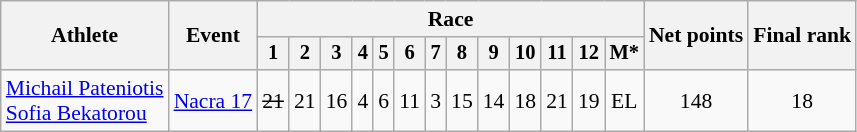<table class="wikitable" style="font-size:90%">
<tr>
<th rowspan="2">Athlete</th>
<th rowspan="2">Event</th>
<th colspan=13>Race</th>
<th rowspan=2>Net points</th>
<th rowspan=2>Final rank</th>
</tr>
<tr style="font-size:95%">
<th>1</th>
<th>2</th>
<th>3</th>
<th>4</th>
<th>5</th>
<th>6</th>
<th>7</th>
<th>8</th>
<th>9</th>
<th>10</th>
<th>11</th>
<th>12</th>
<th>M*</th>
</tr>
<tr align=center>
<td align=left><a href='#'>Michail Pateniotis</a><br><a href='#'>Sofia Bekatorou</a></td>
<td align=left><a href='#'>Nacra 17</a></td>
<td><s>21</s></td>
<td>21</td>
<td>16</td>
<td>4</td>
<td>6</td>
<td>11</td>
<td>3</td>
<td>15</td>
<td>14</td>
<td>18</td>
<td>21</td>
<td>19</td>
<td>EL</td>
<td>148</td>
<td>18</td>
</tr>
</table>
